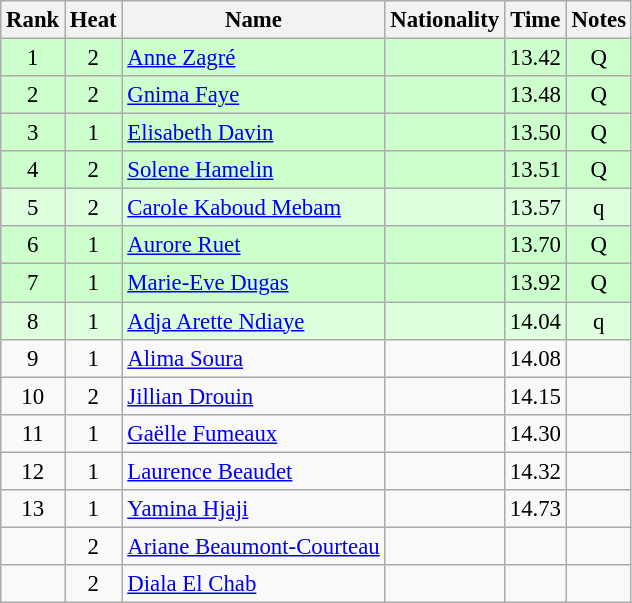<table class="wikitable sortable" style="text-align:center; font-size:95%">
<tr>
<th>Rank</th>
<th>Heat</th>
<th>Name</th>
<th>Nationality</th>
<th>Time</th>
<th>Notes</th>
</tr>
<tr bgcolor=ccffcc>
<td>1</td>
<td>2</td>
<td align=left><a href='#'>Anne Zagré</a></td>
<td align=left></td>
<td>13.42</td>
<td>Q</td>
</tr>
<tr bgcolor=ccffcc>
<td>2</td>
<td>2</td>
<td align=left><a href='#'>Gnima Faye</a></td>
<td align=left></td>
<td>13.48</td>
<td>Q</td>
</tr>
<tr bgcolor=ccffcc>
<td>3</td>
<td>1</td>
<td align=left><a href='#'>Elisabeth Davin</a></td>
<td align=left></td>
<td>13.50</td>
<td>Q</td>
</tr>
<tr bgcolor=ccffcc>
<td>4</td>
<td>2</td>
<td align=left><a href='#'>Solene Hamelin</a></td>
<td align=left></td>
<td>13.51</td>
<td>Q</td>
</tr>
<tr bgcolor=ddffdd>
<td>5</td>
<td>2</td>
<td align=left><a href='#'>Carole Kaboud Mebam</a></td>
<td align=left></td>
<td>13.57</td>
<td>q</td>
</tr>
<tr bgcolor=ccffcc>
<td>6</td>
<td>1</td>
<td align=left><a href='#'>Aurore Ruet</a></td>
<td align=left></td>
<td>13.70</td>
<td>Q</td>
</tr>
<tr bgcolor=ccffcc>
<td>7</td>
<td>1</td>
<td align=left><a href='#'>Marie-Eve Dugas</a></td>
<td align=left></td>
<td>13.92</td>
<td>Q</td>
</tr>
<tr bgcolor=ddffdd>
<td>8</td>
<td>1</td>
<td align=left><a href='#'>Adja Arette Ndiaye</a></td>
<td align=left></td>
<td>14.04</td>
<td>q</td>
</tr>
<tr>
<td>9</td>
<td>1</td>
<td align=left><a href='#'>Alima Soura</a></td>
<td align=left></td>
<td>14.08</td>
<td></td>
</tr>
<tr>
<td>10</td>
<td>2</td>
<td align=left><a href='#'>Jillian Drouin</a></td>
<td align=left></td>
<td>14.15</td>
<td></td>
</tr>
<tr>
<td>11</td>
<td>1</td>
<td align=left><a href='#'>Gaëlle Fumeaux</a></td>
<td align=left></td>
<td>14.30</td>
<td></td>
</tr>
<tr>
<td>12</td>
<td>1</td>
<td align=left><a href='#'>Laurence Beaudet</a></td>
<td align=left></td>
<td>14.32</td>
<td></td>
</tr>
<tr>
<td>13</td>
<td>1</td>
<td align=left><a href='#'>Yamina Hjaji</a></td>
<td align=left></td>
<td>14.73</td>
<td></td>
</tr>
<tr>
<td></td>
<td>2</td>
<td align=left><a href='#'>Ariane Beaumont-Courteau</a></td>
<td align=left></td>
<td></td>
<td></td>
</tr>
<tr>
<td></td>
<td>2</td>
<td align=left><a href='#'>Diala El Chab</a></td>
<td align=left></td>
<td></td>
<td></td>
</tr>
</table>
